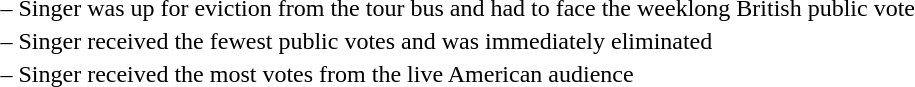<table>
<tr>
<td> –</td>
<td>Singer was up for eviction from the tour bus and had to face the weeklong British public vote</td>
</tr>
<tr>
<td> –</td>
<td>Singer received the fewest public votes and was immediately eliminated</td>
</tr>
<tr>
<td> –</td>
<td>Singer received the most votes from the live American audience</td>
</tr>
</table>
